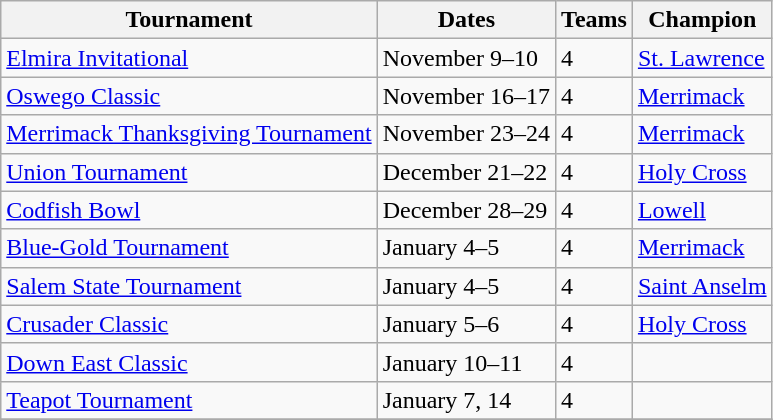<table class="wikitable">
<tr>
<th>Tournament</th>
<th>Dates</th>
<th>Teams</th>
<th>Champion</th>
</tr>
<tr>
<td><a href='#'>Elmira Invitational</a></td>
<td>November 9–10</td>
<td>4</td>
<td><a href='#'>St. Lawrence</a></td>
</tr>
<tr>
<td><a href='#'>Oswego Classic</a></td>
<td>November 16–17</td>
<td>4</td>
<td><a href='#'>Merrimack</a></td>
</tr>
<tr>
<td><a href='#'>Merrimack Thanksgiving Tournament</a></td>
<td>November 23–24</td>
<td>4</td>
<td><a href='#'>Merrimack</a></td>
</tr>
<tr>
<td><a href='#'>Union Tournament</a></td>
<td>December 21–22</td>
<td>4</td>
<td><a href='#'>Holy Cross</a></td>
</tr>
<tr>
<td><a href='#'>Codfish Bowl</a></td>
<td>December 28–29</td>
<td>4</td>
<td><a href='#'>Lowell</a></td>
</tr>
<tr>
<td><a href='#'>Blue-Gold Tournament</a></td>
<td>January 4–5</td>
<td>4</td>
<td><a href='#'>Merrimack</a></td>
</tr>
<tr>
<td><a href='#'>Salem State Tournament</a></td>
<td>January 4–5</td>
<td>4</td>
<td><a href='#'>Saint Anselm</a></td>
</tr>
<tr>
<td><a href='#'>Crusader Classic</a></td>
<td>January 5–6</td>
<td>4</td>
<td><a href='#'>Holy Cross</a></td>
</tr>
<tr>
<td><a href='#'>Down East Classic</a></td>
<td>January 10–11</td>
<td>4</td>
<td></td>
</tr>
<tr>
<td><a href='#'>Teapot Tournament</a></td>
<td>January 7, 14</td>
<td>4</td>
<td></td>
</tr>
<tr>
</tr>
</table>
